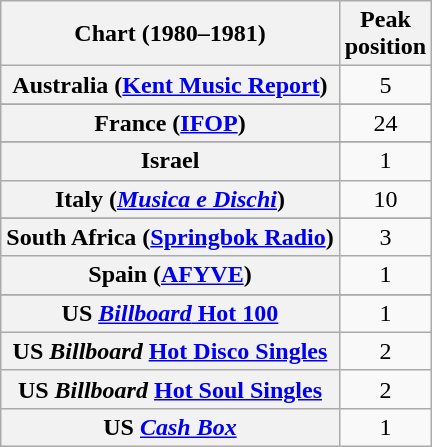<table class="wikitable sortable plainrowheaders" style="text-align:center">
<tr>
<th>Chart (1980–1981)</th>
<th>Peak<br>position</th>
</tr>
<tr>
<th scope="row">Australia (<a href='#'>Kent Music Report</a>)</th>
<td>5</td>
</tr>
<tr>
</tr>
<tr>
</tr>
<tr>
</tr>
<tr>
<th scope="row">France (<a href='#'>IFOP</a>)</th>
<td>24</td>
</tr>
<tr>
</tr>
<tr>
</tr>
<tr>
<th scope="row">Israel</th>
<td>1</td>
</tr>
<tr>
<th scope="row">Italy (<em><a href='#'>Musica e Dischi</a></em>)</th>
<td>10</td>
</tr>
<tr>
</tr>
<tr>
</tr>
<tr>
</tr>
<tr>
<th scope="row">South Africa (<a href='#'>Springbok Radio</a>)</th>
<td>3</td>
</tr>
<tr>
<th scope="row">Spain (<a href='#'>AFYVE</a>)</th>
<td>1</td>
</tr>
<tr>
</tr>
<tr>
</tr>
<tr>
</tr>
<tr>
<th scope="row">US <a href='#'><em>Billboard</em> Hot 100</a></th>
<td>1</td>
</tr>
<tr>
<th scope="row">US <em>Billboard</em> <a href='#'>Hot Disco Singles</a></th>
<td>2</td>
</tr>
<tr>
<th scope="row">US <em>Billboard</em> <a href='#'>Hot Soul Singles</a></th>
<td>2</td>
</tr>
<tr>
<th scope="row">US <em><a href='#'>Cash Box</a></em></th>
<td>1</td>
</tr>
</table>
